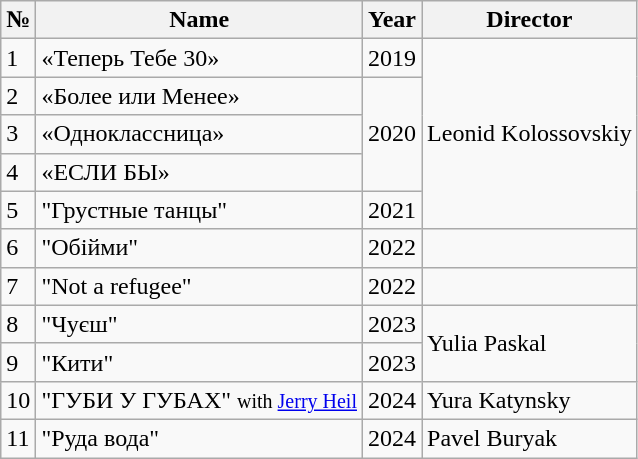<table class="wikitable">
<tr>
<th>№</th>
<th>Name</th>
<th>Year</th>
<th>Director</th>
</tr>
<tr>
<td>1</td>
<td>«Теперь Тебе 30»</td>
<td>2019</td>
<td rowspan="5">Leonid Kolossovskiy</td>
</tr>
<tr>
<td>2</td>
<td>«Более или Менее»</td>
<td rowspan="3">2020</td>
</tr>
<tr>
<td>3</td>
<td>«Одноклассница»</td>
</tr>
<tr>
<td>4</td>
<td>«ЕСЛИ БЫ»</td>
</tr>
<tr>
<td>5</td>
<td>"Грустные танцы"</td>
<td>2021</td>
</tr>
<tr>
<td>6</td>
<td>"Обійми"</td>
<td>2022</td>
<td></td>
</tr>
<tr>
<td>7</td>
<td>"Not a refugee"</td>
<td>2022</td>
<td></td>
</tr>
<tr>
<td>8</td>
<td>"Чуєш"</td>
<td>2023</td>
<td rowspan="2">Yulia Paskal</td>
</tr>
<tr>
<td>9</td>
<td>"Кити"</td>
<td>2023</td>
</tr>
<tr>
<td>10</td>
<td>"ГУБИ У ГУБАХ" <small>with <a href='#'>Jerry Heil</a><br></small></td>
<td>2024</td>
<td>Yura Katynsky</td>
</tr>
<tr>
<td>11</td>
<td>"Pуда вода"</td>
<td>2024</td>
<td>Pavel Buryak</td>
</tr>
</table>
